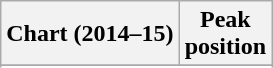<table class="wikitable sortable">
<tr>
<th>Chart (2014–15)</th>
<th>Peak<br>position</th>
</tr>
<tr>
</tr>
<tr>
</tr>
</table>
